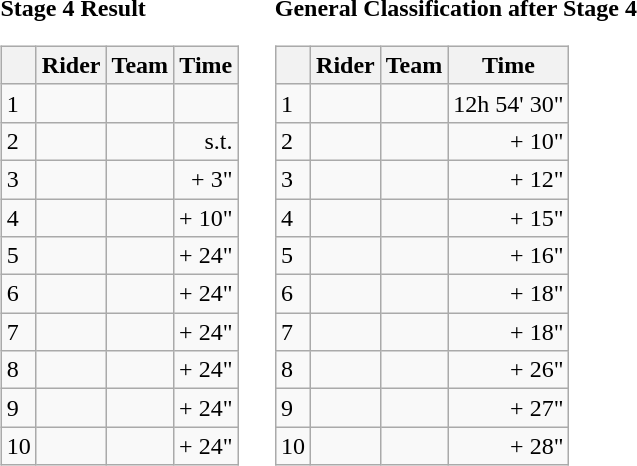<table>
<tr>
<td><strong>Stage 4 Result</strong><br><table class="wikitable">
<tr>
<th></th>
<th>Rider</th>
<th>Team</th>
<th>Time</th>
</tr>
<tr>
<td>1</td>
<td></td>
<td></td>
<td align="right"></td>
</tr>
<tr>
<td>2</td>
<td></td>
<td></td>
<td align="right">s.t.</td>
</tr>
<tr>
<td>3</td>
<td></td>
<td></td>
<td align="right">+ 3"</td>
</tr>
<tr>
<td>4</td>
<td></td>
<td></td>
<td align="right">+ 10"</td>
</tr>
<tr>
<td>5</td>
<td> </td>
<td></td>
<td align="right">+ 24"</td>
</tr>
<tr>
<td>6</td>
<td></td>
<td></td>
<td align="right">+ 24"</td>
</tr>
<tr>
<td>7</td>
<td></td>
<td></td>
<td align="right">+ 24"</td>
</tr>
<tr>
<td>8</td>
<td></td>
<td></td>
<td align="right">+ 24"</td>
</tr>
<tr>
<td>9</td>
<td></td>
<td></td>
<td align="right">+ 24"</td>
</tr>
<tr>
<td>10</td>
<td></td>
<td></td>
<td align="right">+ 24"</td>
</tr>
</table>
</td>
<td></td>
<td><strong>General Classification after Stage 4</strong><br><table class="wikitable">
<tr>
<th></th>
<th>Rider</th>
<th>Team</th>
<th>Time</th>
</tr>
<tr>
<td>1</td>
<td>  </td>
<td></td>
<td align="right">12h 54' 30"</td>
</tr>
<tr>
<td>2</td>
<td></td>
<td></td>
<td align="right">+ 10"</td>
</tr>
<tr>
<td>3</td>
<td></td>
<td></td>
<td align="right">+ 12"</td>
</tr>
<tr>
<td>4</td>
<td></td>
<td></td>
<td align="right">+ 15"</td>
</tr>
<tr>
<td>5</td>
<td></td>
<td></td>
<td align="right">+ 16"</td>
</tr>
<tr>
<td>6</td>
<td></td>
<td></td>
<td align="right">+ 18"</td>
</tr>
<tr>
<td>7</td>
<td></td>
<td></td>
<td align="right">+ 18"</td>
</tr>
<tr>
<td>8</td>
<td></td>
<td></td>
<td align="right">+ 26"</td>
</tr>
<tr>
<td>9</td>
<td></td>
<td></td>
<td align="right">+ 27"</td>
</tr>
<tr>
<td>10</td>
<td></td>
<td></td>
<td align="right">+ 28"</td>
</tr>
</table>
</td>
</tr>
</table>
